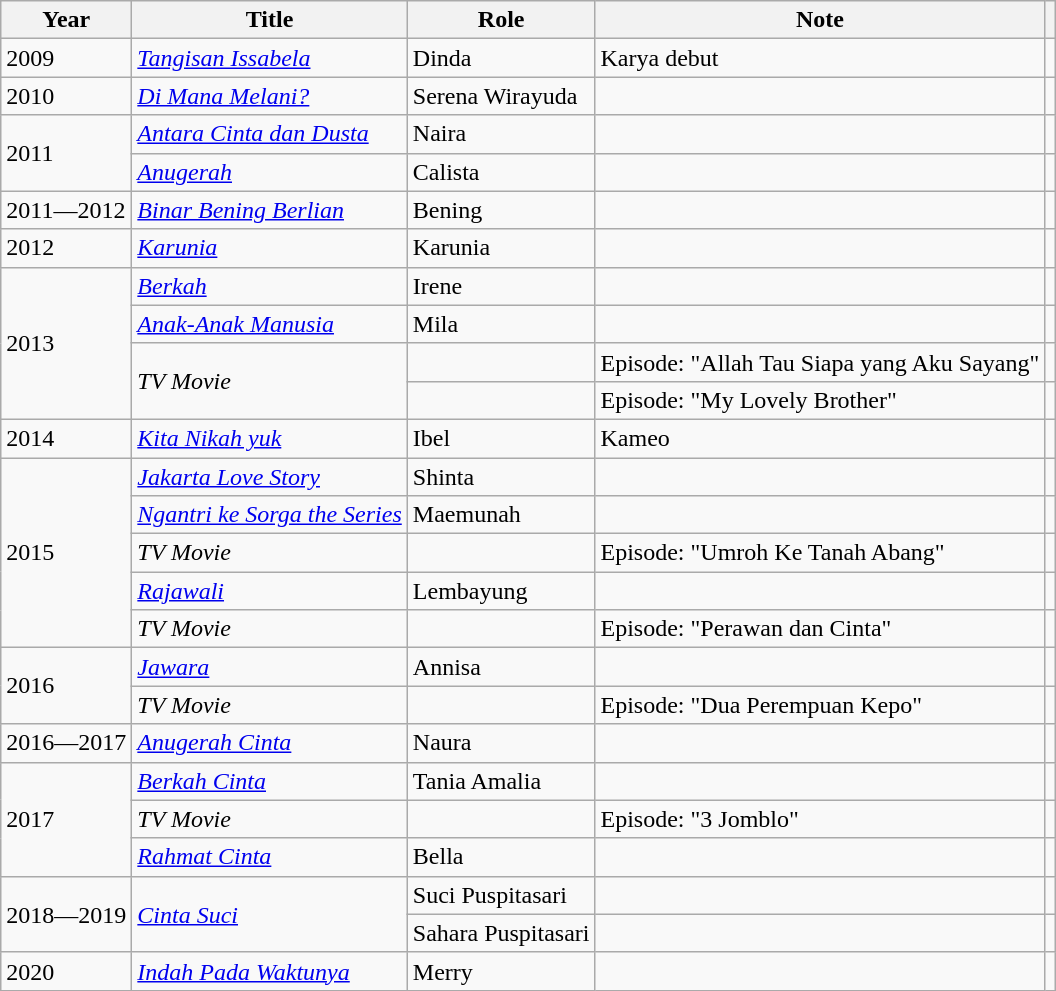<table class="wikitable unsortable">
<tr>
<th>Year</th>
<th>Title</th>
<th>Role</th>
<th>Note</th>
<th></th>
</tr>
<tr>
<td>2009</td>
<td><em><a href='#'>Tangisan Issabela</a></em></td>
<td>Dinda</td>
<td>Karya debut</td>
<td align="center"></td>
</tr>
<tr>
<td>2010</td>
<td><em><a href='#'>Di Mana Melani?</a></em></td>
<td>Serena Wirayuda</td>
<td></td>
<td align="center"></td>
</tr>
<tr>
<td rowspan="2">2011</td>
<td><em><a href='#'>Antara Cinta dan Dusta</a></em></td>
<td>Naira</td>
<td></td>
<td align="center"></td>
</tr>
<tr>
<td><em><a href='#'>Anugerah</a></em></td>
<td>Calista</td>
<td></td>
<td align="center"></td>
</tr>
<tr>
<td>2011—2012</td>
<td><em><a href='#'>Binar Bening Berlian</a></em></td>
<td>Bening</td>
<td></td>
<td align="center"></td>
</tr>
<tr>
<td>2012</td>
<td><em><a href='#'>Karunia</a></em></td>
<td>Karunia</td>
<td></td>
<td align="center"></td>
</tr>
<tr>
<td rowspan="4">2013</td>
<td><em><a href='#'>Berkah</a></em></td>
<td>Irene</td>
<td></td>
<td align="center"></td>
</tr>
<tr>
<td><em><a href='#'>Anak-Anak Manusia</a></em></td>
<td>Mila</td>
<td></td>
<td align="center"></td>
</tr>
<tr>
<td rowspan="2"><em>TV Movie</em></td>
<td></td>
<td>Episode: "Allah Tau Siapa yang Aku Sayang"</td>
<td align="center"></td>
</tr>
<tr>
<td></td>
<td>Episode: "My Lovely Brother"</td>
<td align="center"></td>
</tr>
<tr>
<td>2014</td>
<td><em><a href='#'>Kita Nikah yuk</a></em></td>
<td>Ibel</td>
<td>Kameo</td>
<td align="center"></td>
</tr>
<tr>
<td rowspan="5">2015</td>
<td><em><a href='#'>Jakarta Love Story</a></em></td>
<td>Shinta</td>
<td></td>
<td align="center"></td>
</tr>
<tr>
<td><em><a href='#'>Ngantri ke Sorga the Series</a></em></td>
<td>Maemunah</td>
<td></td>
<td align="center"></td>
</tr>
<tr>
<td><em>TV Movie</em></td>
<td></td>
<td>Episode: "Umroh Ke Tanah Abang"</td>
<td align="center"></td>
</tr>
<tr>
<td><em><a href='#'>Rajawali</a></em></td>
<td>Lembayung</td>
<td></td>
<td align="center"></td>
</tr>
<tr>
<td><em>TV Movie</em></td>
<td></td>
<td>Episode: "Perawan dan Cinta"</td>
<td align="center"></td>
</tr>
<tr>
<td rowspan="2">2016</td>
<td><em><a href='#'>Jawara</a></em></td>
<td>Annisa</td>
<td></td>
<td align="center"></td>
</tr>
<tr>
<td><em>TV Movie</em></td>
<td></td>
<td>Episode: "Dua Perempuan Kepo"</td>
<td align="center"></td>
</tr>
<tr>
<td>2016—2017</td>
<td><em><a href='#'>Anugerah Cinta</a></em></td>
<td>Naura</td>
<td></td>
<td align="center"></td>
</tr>
<tr>
<td rowspan="3">2017</td>
<td><em><a href='#'>Berkah Cinta</a></em></td>
<td>Tania Amalia</td>
<td></td>
<td align="center"></td>
</tr>
<tr>
<td><em>TV Movie</em></td>
<td></td>
<td>Episode: "3 Jomblo"</td>
<td align="center"></td>
</tr>
<tr>
<td><em><a href='#'>Rahmat Cinta</a></em></td>
<td>Bella</td>
<td></td>
<td align="center"></td>
</tr>
<tr>
<td rowspan="2">2018—2019</td>
<td rowspan="2"><em><a href='#'>Cinta Suci</a></em></td>
<td>Suci Puspitasari</td>
<td></td>
<td align="center"></td>
</tr>
<tr>
<td>Sahara Puspitasari</td>
<td></td>
<td align="center"></td>
</tr>
<tr>
<td>2020</td>
<td><em><a href='#'>Indah Pada Waktunya</a></em></td>
<td>Merry</td>
<td></td>
<td align="center"></td>
</tr>
</table>
